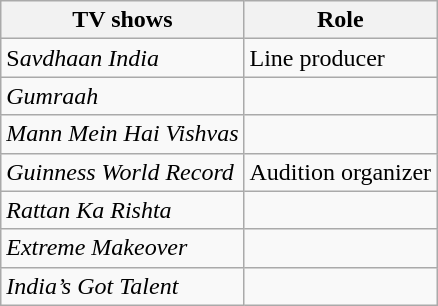<table class="wikitable">
<tr>
<th>TV shows</th>
<th>Role</th>
</tr>
<tr>
<td>S<em>avdhaan India</em></td>
<td>Line producer</td>
</tr>
<tr>
<td><em>Gumraah</em></td>
<td></td>
</tr>
<tr>
<td><em>Mann Mein Hai Vishvas</em></td>
<td></td>
</tr>
<tr>
<td><em>Guinness World Record</em></td>
<td>Audition organizer</td>
</tr>
<tr>
<td><em>Rattan Ka Rishta</em></td>
<td></td>
</tr>
<tr>
<td><em>Extreme Makeover</em></td>
<td></td>
</tr>
<tr>
<td><em>India’s Got Talent</em></td>
<td></td>
</tr>
</table>
